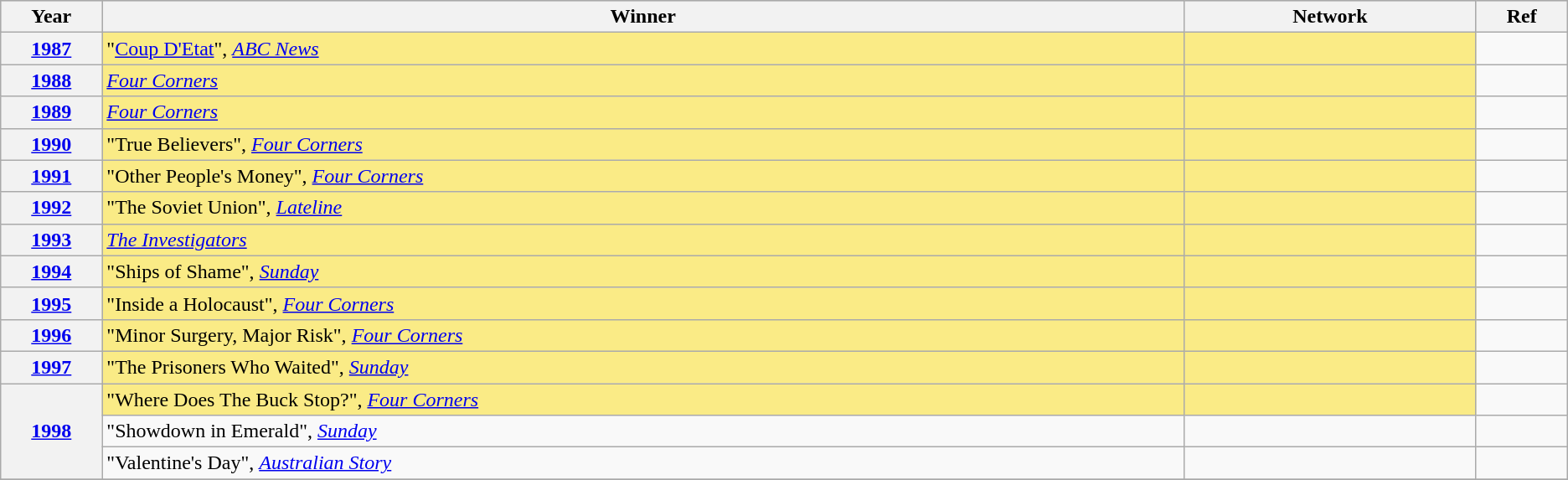<table class="wikitable sortable">
<tr style="background:#bebebe;">
<th scope="col" style="width:1%;">Year</th>
<th scope="col" style="width:16%;">Winner</th>
<th scope="col" style="width:4%;">Network</th>
<th scope="col" style="width:1%;" class="unsortable">Ref</th>
</tr>
<tr>
<th scope="row" style="text-align:center"><a href='#'>1987</a></th>
<td style="background:#FAEB86">"<a href='#'>Coup D'Etat</a>", <em><a href='#'>ABC News</a></em></td>
<td style="background:#FAEB86"></td>
<td></td>
</tr>
<tr>
<th scope="row" style="text-align:center"><a href='#'>1988</a></th>
<td style="background:#FAEB86"><em><a href='#'>Four Corners</a></em></td>
<td style="background:#FAEB86"></td>
<td></td>
</tr>
<tr>
<th scope="row" style="text-align:center"><a href='#'>1989</a></th>
<td style="background:#FAEB86"><em><a href='#'>Four Corners</a></em></td>
<td style="background:#FAEB86"></td>
<td></td>
</tr>
<tr>
<th scope="row" style="text-align:center"><a href='#'>1990</a></th>
<td style="background:#FAEB86">"True Believers", <em><a href='#'>Four Corners</a></em></td>
<td style="background:#FAEB86"></td>
<td></td>
</tr>
<tr>
<th scope="row" style="text-align:center"><a href='#'>1991</a></th>
<td style="background:#FAEB86">"Other People's Money", <em><a href='#'>Four Corners</a></em></td>
<td style="background:#FAEB86"></td>
<td></td>
</tr>
<tr>
<th scope="row" style="text-align:center"><a href='#'>1992</a></th>
<td style="background:#FAEB86">"The Soviet Union", <em><a href='#'>Lateline</a></em></td>
<td style="background:#FAEB86"></td>
<td></td>
</tr>
<tr>
<th scope="row" style="text-align:center"><a href='#'>1993</a></th>
<td style="background:#FAEB86"><em><a href='#'>The Investigators</a></em></td>
<td style="background:#FAEB86"></td>
<td></td>
</tr>
<tr>
<th scope="row" style="text-align:center"><a href='#'>1994</a></th>
<td style="background:#FAEB86">"Ships of Shame", <em><a href='#'>Sunday</a></em></td>
<td style="background:#FAEB86"></td>
<td></td>
</tr>
<tr>
<th scope="row" style="text-align:center"><a href='#'>1995</a></th>
<td style="background:#FAEB86">"Inside a Holocaust", <em><a href='#'>Four Corners</a></em></td>
<td style="background:#FAEB86"></td>
<td></td>
</tr>
<tr>
<th scope="row" style="text-align:center"><a href='#'>1996</a></th>
<td style="background:#FAEB86">"Minor Surgery, Major Risk", <em><a href='#'>Four Corners</a></em></td>
<td style="background:#FAEB86"></td>
<td></td>
</tr>
<tr>
<th scope="row" style="text-align:center"><a href='#'>1997</a></th>
<td style="background:#FAEB86">"The Prisoners Who Waited", <em><a href='#'>Sunday</a></em></td>
<td style="background:#FAEB86"></td>
<td></td>
</tr>
<tr>
<th scope="row" rowspan="3" style="text-align:center"><a href='#'>1998</a></th>
<td style="background:#FAEB86">"Where Does The Buck Stop?", <em><a href='#'>Four Corners</a></em></td>
<td style="background:#FAEB86"></td>
<td></td>
</tr>
<tr>
<td>"Showdown in Emerald", <em><a href='#'>Sunday</a></em></td>
<td></td>
<td></td>
</tr>
<tr>
<td>"Valentine's Day", <em><a href='#'>Australian Story</a></em></td>
<td></td>
<td></td>
</tr>
<tr>
</tr>
</table>
